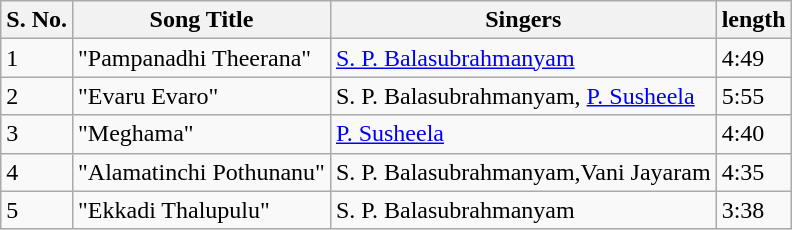<table class="wikitable">
<tr>
<th>S. No.</th>
<th>Song Title</th>
<th>Singers</th>
<th>length</th>
</tr>
<tr>
<td>1</td>
<td>"Pampanadhi Theerana"</td>
<td><a href='#'>S. P. Balasubrahmanyam</a></td>
<td>4:49</td>
</tr>
<tr>
<td>2</td>
<td>"Evaru Evaro"</td>
<td>S. P. Balasubrahmanyam, <a href='#'>P. Susheela</a></td>
<td>5:55</td>
</tr>
<tr>
<td>3</td>
<td>"Meghama"</td>
<td><a href='#'>P. Susheela</a></td>
<td>4:40</td>
</tr>
<tr>
<td>4</td>
<td>"Alamatinchi Pothunanu"</td>
<td>S. P. Balasubrahmanyam,Vani Jayaram</td>
<td>4:35</td>
</tr>
<tr>
<td>5</td>
<td>"Ekkadi Thalupulu"</td>
<td>S. P. Balasubrahmanyam</td>
<td>3:38</td>
</tr>
</table>
